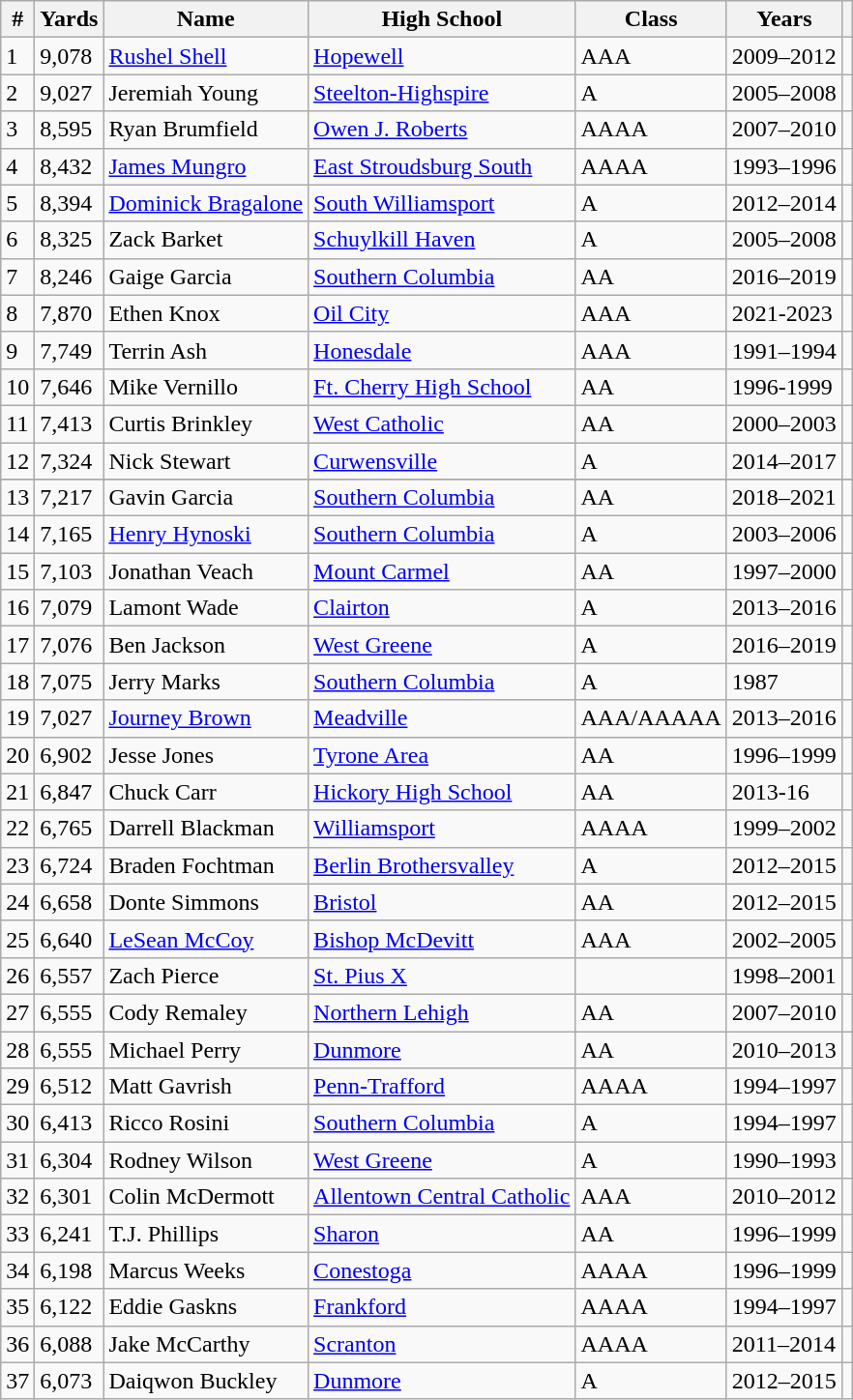<table class="wikitable sortable">
<tr>
<th>#</th>
<th>Yards</th>
<th>Name</th>
<th>High School</th>
<th>Class</th>
<th>Years</th>
<th></th>
</tr>
<tr>
<td>1</td>
<td>9,078</td>
<td><a href='#'>Rushel Shell</a></td>
<td><a href='#'>Hopewell</a></td>
<td>AAA</td>
<td>2009–2012</td>
<td></td>
</tr>
<tr>
<td>2</td>
<td>9,027</td>
<td>Jeremiah Young</td>
<td><a href='#'>Steelton-Highspire</a></td>
<td>A</td>
<td>2005–2008</td>
<td></td>
</tr>
<tr>
<td>3</td>
<td>8,595</td>
<td>Ryan Brumfield</td>
<td><a href='#'>Owen J. Roberts</a></td>
<td>AAAA</td>
<td>2007–2010</td>
<td></td>
</tr>
<tr>
<td>4</td>
<td>8,432</td>
<td><a href='#'>James Mungro</a></td>
<td><a href='#'>East Stroudsburg South</a></td>
<td>AAAA</td>
<td>1993–1996</td>
<td></td>
</tr>
<tr>
<td>5</td>
<td>8,394</td>
<td><a href='#'>Dominick Bragalone</a></td>
<td><a href='#'>South Williamsport</a></td>
<td>A</td>
<td>2012–2014</td>
<td></td>
</tr>
<tr>
<td>6</td>
<td>8,325</td>
<td>Zack Barket</td>
<td><a href='#'>Schuylkill Haven</a></td>
<td>A</td>
<td>2005–2008</td>
<td></td>
</tr>
<tr>
<td>7</td>
<td>8,246</td>
<td>Gaige Garcia</td>
<td><a href='#'>Southern Columbia</a></td>
<td>AA</td>
<td>2016–2019</td>
<td></td>
</tr>
<tr>
<td>8</td>
<td>7,870</td>
<td>Ethen Knox</td>
<td><a href='#'>Oil City</a></td>
<td>AAA</td>
<td>2021-2023</td>
<td></td>
</tr>
<tr>
<td>9</td>
<td>7,749</td>
<td>Terrin Ash</td>
<td><a href='#'>Honesdale</a></td>
<td>AAA</td>
<td>1991–1994</td>
<td></td>
</tr>
<tr>
<td>10</td>
<td>7,646</td>
<td>Mike Vernillo</td>
<td><a href='#'>Ft. Cherry High School</a></td>
<td>AA</td>
<td>1996-1999</td>
<td></td>
</tr>
<tr>
<td>11</td>
<td>7,413</td>
<td>Curtis Brinkley</td>
<td><a href='#'>West Catholic</a></td>
<td>AA</td>
<td>2000–2003</td>
<td></td>
</tr>
<tr>
<td>12</td>
<td>7,324</td>
<td>Nick Stewart</td>
<td><a href='#'>Curwensville</a></td>
<td>A</td>
<td>2014–2017</td>
<td></td>
</tr>
<tr>
</tr>
<tr>
<td>13</td>
<td>7,217</td>
<td>Gavin Garcia</td>
<td><a href='#'>Southern Columbia</a></td>
<td>AA</td>
<td>2018–2021</td>
<td></td>
</tr>
<tr>
<td>14</td>
<td>7,165</td>
<td><a href='#'>Henry Hynoski</a></td>
<td><a href='#'>Southern Columbia</a></td>
<td>A</td>
<td>2003–2006</td>
<td></td>
</tr>
<tr>
<td>15</td>
<td>7,103</td>
<td>Jonathan Veach</td>
<td><a href='#'>Mount Carmel</a></td>
<td>AA</td>
<td>1997–2000</td>
<td></td>
</tr>
<tr>
<td>16</td>
<td>7,079</td>
<td>Lamont Wade</td>
<td><a href='#'>Clairton</a></td>
<td>A</td>
<td>2013–2016</td>
<td></td>
</tr>
<tr>
<td>17</td>
<td>7,076</td>
<td>Ben Jackson</td>
<td><a href='#'>West Greene</a></td>
<td>A</td>
<td>2016–2019</td>
</tr>
<tr>
<td>18</td>
<td>7,075</td>
<td>Jerry Marks</td>
<td><a href='#'>Southern Columbia</a></td>
<td>A</td>
<td>1987</td>
<td></td>
</tr>
<tr>
<td>19</td>
<td>7,027</td>
<td><a href='#'>Journey Brown</a></td>
<td><a href='#'>Meadville</a></td>
<td>AAA/AAAAA</td>
<td>2013–2016</td>
<td></td>
</tr>
<tr>
<td>20</td>
<td>6,902</td>
<td>Jesse Jones</td>
<td><a href='#'>Tyrone Area</a></td>
<td>AA</td>
<td>1996–1999</td>
<td></td>
</tr>
<tr>
<td>21</td>
<td>6,847</td>
<td>Chuck Carr</td>
<td><a href='#'>Hickory High School</a></td>
<td>AA</td>
<td>2013-16</td>
<td></td>
</tr>
<tr>
<td>22</td>
<td>6,765</td>
<td>Darrell Blackman</td>
<td><a href='#'>Williamsport</a></td>
<td>AAAA</td>
<td>1999–2002</td>
<td></td>
</tr>
<tr>
<td>23</td>
<td>6,724</td>
<td>Braden Fochtman</td>
<td><a href='#'>Berlin Brothersvalley</a></td>
<td>A</td>
<td>2012–2015</td>
<td></td>
</tr>
<tr>
<td>24</td>
<td>6,658</td>
<td>Donte Simmons</td>
<td><a href='#'>Bristol</a></td>
<td>AA</td>
<td>2012–2015</td>
<td></td>
</tr>
<tr>
<td>25</td>
<td>6,640</td>
<td><a href='#'>LeSean McCoy</a></td>
<td><a href='#'>Bishop McDevitt</a></td>
<td>AAA</td>
<td>2002–2005</td>
<td></td>
</tr>
<tr>
<td>26</td>
<td>6,557</td>
<td>Zach Pierce</td>
<td><a href='#'>St. Pius X</a></td>
<td></td>
<td>1998–2001</td>
<td></td>
</tr>
<tr>
<td>27</td>
<td>6,555</td>
<td>Cody Remaley</td>
<td><a href='#'>Northern Lehigh</a></td>
<td>AA</td>
<td>2007–2010</td>
<td></td>
</tr>
<tr>
<td>28</td>
<td>6,555</td>
<td>Michael Perry</td>
<td><a href='#'>Dunmore</a></td>
<td>AA</td>
<td>2010–2013</td>
<td></td>
</tr>
<tr>
<td>29</td>
<td>6,512</td>
<td>Matt Gavrish</td>
<td><a href='#'>Penn-Trafford</a></td>
<td>AAAA</td>
<td>1994–1997</td>
<td></td>
</tr>
<tr>
<td>30</td>
<td>6,413</td>
<td>Ricco Rosini</td>
<td><a href='#'>Southern Columbia</a></td>
<td>A</td>
<td>1994–1997</td>
<td></td>
</tr>
<tr>
<td>31</td>
<td>6,304</td>
<td>Rodney Wilson</td>
<td><a href='#'>West Greene</a></td>
<td>A</td>
<td>1990–1993</td>
<td></td>
</tr>
<tr>
<td>32</td>
<td>6,301</td>
<td>Colin McDermott</td>
<td><a href='#'>Allentown Central Catholic</a></td>
<td>AAA</td>
<td>2010–2012</td>
<td></td>
</tr>
<tr>
<td>33</td>
<td>6,241</td>
<td>T.J. Phillips</td>
<td><a href='#'>Sharon</a></td>
<td>AA</td>
<td>1996–1999</td>
<td></td>
</tr>
<tr>
<td>34</td>
<td>6,198</td>
<td>Marcus Weeks</td>
<td><a href='#'>Conestoga</a></td>
<td>AAAA</td>
<td>1996–1999</td>
<td></td>
</tr>
<tr>
<td>35</td>
<td>6,122</td>
<td>Eddie Gaskns</td>
<td><a href='#'>Frankford</a></td>
<td>AAAA</td>
<td>1994–1997</td>
<td></td>
</tr>
<tr>
<td>36</td>
<td>6,088</td>
<td>Jake McCarthy</td>
<td><a href='#'>Scranton</a></td>
<td>AAAA</td>
<td>2011–2014</td>
<td></td>
</tr>
<tr>
<td>37</td>
<td>6,073</td>
<td>Daiqwon Buckley</td>
<td><a href='#'>Dunmore</a></td>
<td>A</td>
<td>2012–2015</td>
<td></td>
</tr>
</table>
